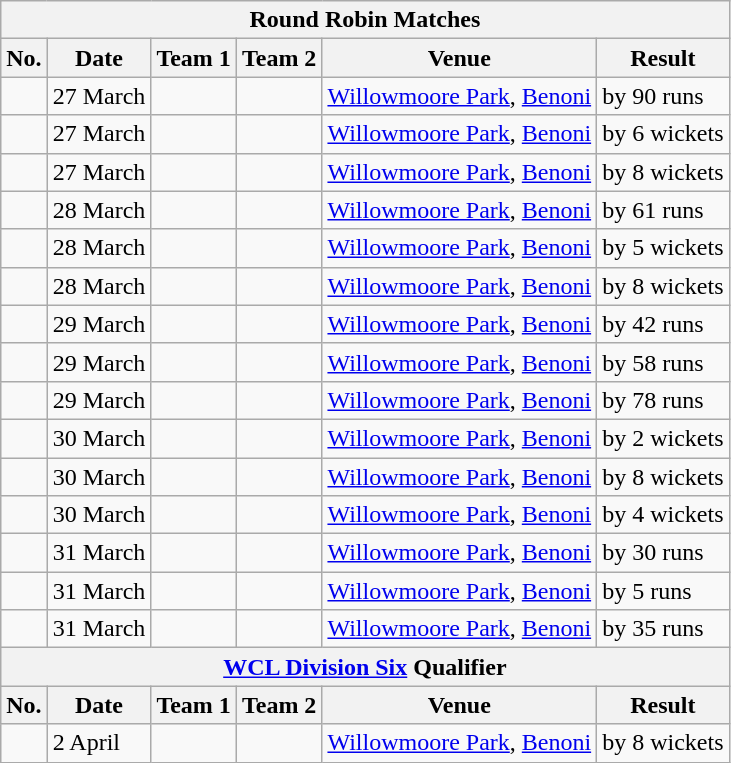<table class="wikitable">
<tr>
<th colspan="8">Round Robin Matches</th>
</tr>
<tr>
<th>No.</th>
<th>Date</th>
<th>Team 1</th>
<th>Team 2</th>
<th>Venue</th>
<th>Result</th>
</tr>
<tr>
<td></td>
<td>27 March</td>
<td></td>
<td></td>
<td><a href='#'>Willowmoore Park</a>, <a href='#'>Benoni</a></td>
<td> by 90 runs</td>
</tr>
<tr>
<td></td>
<td>27 March</td>
<td></td>
<td></td>
<td><a href='#'>Willowmoore Park</a>, <a href='#'>Benoni</a></td>
<td> by 6 wickets</td>
</tr>
<tr>
<td></td>
<td>27 March</td>
<td></td>
<td></td>
<td><a href='#'>Willowmoore Park</a>, <a href='#'>Benoni</a></td>
<td> by 8 wickets</td>
</tr>
<tr>
<td></td>
<td>28 March</td>
<td></td>
<td></td>
<td><a href='#'>Willowmoore Park</a>, <a href='#'>Benoni</a></td>
<td> by 61 runs</td>
</tr>
<tr>
<td></td>
<td>28 March</td>
<td></td>
<td></td>
<td><a href='#'>Willowmoore Park</a>, <a href='#'>Benoni</a></td>
<td> by 5 wickets</td>
</tr>
<tr>
<td></td>
<td>28 March</td>
<td></td>
<td></td>
<td><a href='#'>Willowmoore Park</a>, <a href='#'>Benoni</a></td>
<td> by 8 wickets</td>
</tr>
<tr>
<td></td>
<td>29 March</td>
<td></td>
<td></td>
<td><a href='#'>Willowmoore Park</a>, <a href='#'>Benoni</a></td>
<td> by 42 runs</td>
</tr>
<tr>
<td></td>
<td>29 March</td>
<td></td>
<td></td>
<td><a href='#'>Willowmoore Park</a>, <a href='#'>Benoni</a></td>
<td> by 58 runs</td>
</tr>
<tr>
<td></td>
<td>29 March</td>
<td></td>
<td></td>
<td><a href='#'>Willowmoore Park</a>, <a href='#'>Benoni</a></td>
<td> by 78 runs</td>
</tr>
<tr>
<td></td>
<td>30 March</td>
<td></td>
<td></td>
<td><a href='#'>Willowmoore Park</a>, <a href='#'>Benoni</a></td>
<td> by 2 wickets</td>
</tr>
<tr>
<td></td>
<td>30 March</td>
<td></td>
<td></td>
<td><a href='#'>Willowmoore Park</a>, <a href='#'>Benoni</a></td>
<td> by 8 wickets</td>
</tr>
<tr>
<td></td>
<td>30 March</td>
<td></td>
<td></td>
<td><a href='#'>Willowmoore Park</a>, <a href='#'>Benoni</a></td>
<td> by 4 wickets</td>
</tr>
<tr>
<td></td>
<td>31 March</td>
<td></td>
<td></td>
<td><a href='#'>Willowmoore Park</a>, <a href='#'>Benoni</a></td>
<td> by 30 runs</td>
</tr>
<tr>
<td></td>
<td>31 March</td>
<td></td>
<td></td>
<td><a href='#'>Willowmoore Park</a>, <a href='#'>Benoni</a></td>
<td> by 5 runs</td>
</tr>
<tr>
<td></td>
<td>31 March</td>
<td></td>
<td></td>
<td><a href='#'>Willowmoore Park</a>, <a href='#'>Benoni</a></td>
<td> by 35 runs</td>
</tr>
<tr>
<th colspan="8"><a href='#'>WCL Division Six</a> Qualifier</th>
</tr>
<tr>
<th>No.</th>
<th>Date</th>
<th>Team 1</th>
<th>Team 2</th>
<th>Venue</th>
<th>Result</th>
</tr>
<tr>
<td></td>
<td>2 April</td>
<td></td>
<td></td>
<td><a href='#'>Willowmoore Park</a>, <a href='#'>Benoni</a></td>
<td> by 8 wickets</td>
</tr>
</table>
